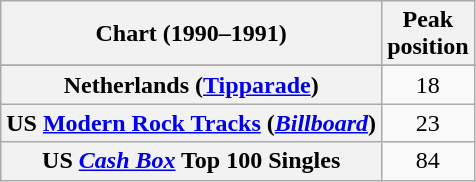<table class="wikitable sortable plainrowheaders" style="text-align:center">
<tr>
<th scope="col">Chart (1990–1991)</th>
<th scope="col">Peak<br>position</th>
</tr>
<tr>
</tr>
<tr>
</tr>
<tr>
</tr>
<tr>
<th scope="row">Netherlands (<a href='#'>Tipparade</a>)</th>
<td>18</td>
</tr>
<tr>
<th scope="row">US <a href='#'>Modern Rock Tracks</a> (<em><a href='#'>Billboard</a></em>)</th>
<td>23</td>
</tr>
<tr>
<th scope="row">US <em><a href='#'>Cash Box</a></em> Top 100 Singles</th>
<td>84</td>
</tr>
</table>
